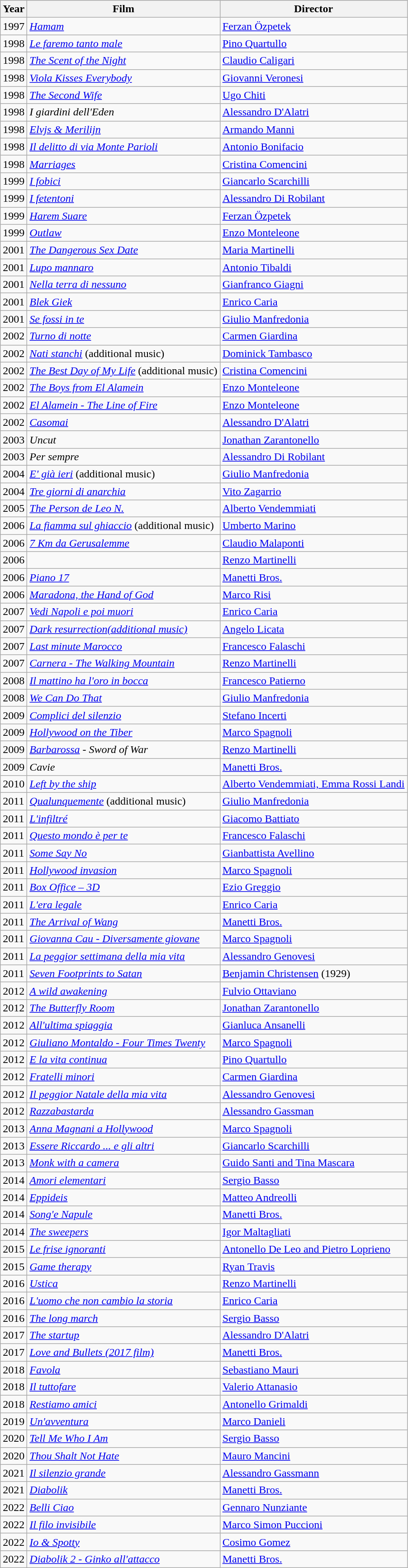<table class="wikitable sortable">
<tr style="background:#ccc; text-align:center;">
<th>Year</th>
<th>Film</th>
<th>Director</th>
</tr>
<tr>
<td>1997</td>
<td><em><a href='#'>Hamam</a></em></td>
<td><a href='#'>Ferzan Özpetek</a></td>
</tr>
<tr>
<td>1998</td>
<td><em><a href='#'>Le faremo tanto male</a></em></td>
<td><a href='#'>Pino Quartullo</a></td>
</tr>
<tr>
<td>1998</td>
<td><em><a href='#'>The Scent of the Night</a></em></td>
<td><a href='#'>Claudio Caligari</a></td>
</tr>
<tr>
<td>1998</td>
<td><em><a href='#'>Viola Kisses Everybody</a></em></td>
<td><a href='#'>Giovanni Veronesi</a></td>
</tr>
<tr>
<td>1998</td>
<td><em><a href='#'>The Second Wife</a></em></td>
<td><a href='#'>Ugo Chiti</a></td>
</tr>
<tr>
<td>1998</td>
<td><em>I giardini dell'Eden</em></td>
<td><a href='#'>Alessandro D'Alatri</a></td>
</tr>
<tr>
<td>1998</td>
<td><em><a href='#'>Elvjs & Merilijn</a></em></td>
<td><a href='#'>Armando Manni</a></td>
</tr>
<tr>
<td>1998</td>
<td><em><a href='#'>Il delitto di via Monte Parioli</a></em></td>
<td><a href='#'>Antonio Bonifacio</a></td>
</tr>
<tr>
<td>1998</td>
<td><em><a href='#'>Marriages</a></em></td>
<td><a href='#'>Cristina Comencini</a></td>
</tr>
<tr>
<td>1999</td>
<td><em><a href='#'>I fobici</a></em></td>
<td><a href='#'>Giancarlo Scarchilli</a></td>
</tr>
<tr>
<td>1999</td>
<td><em><a href='#'>I fetentoni</a></em></td>
<td><a href='#'>Alessandro Di Robilant</a></td>
</tr>
<tr>
<td>1999</td>
<td><em><a href='#'>Harem Suare</a></em></td>
<td><a href='#'>Ferzan Özpetek</a></td>
</tr>
<tr>
<td>1999</td>
<td><em><a href='#'>Outlaw</a></em></td>
<td><a href='#'>Enzo Monteleone</a></td>
</tr>
<tr>
<td>2001</td>
<td><em><a href='#'>The Dangerous Sex Date</a></em></td>
<td><a href='#'>Maria Martinelli</a></td>
</tr>
<tr>
<td>2001</td>
<td><em><a href='#'>Lupo mannaro</a></em></td>
<td><a href='#'>Antonio Tibaldi</a></td>
</tr>
<tr>
<td>2001</td>
<td><em><a href='#'>Nella terra di nessuno</a></em></td>
<td><a href='#'>Gianfranco Giagni</a></td>
</tr>
<tr>
<td>2001</td>
<td><em><a href='#'>Blek Giek</a></em></td>
<td><a href='#'>Enrico Caria</a></td>
</tr>
<tr>
<td>2001</td>
<td><em><a href='#'>Se fossi in te</a></em></td>
<td><a href='#'>Giulio Manfredonia</a></td>
</tr>
<tr>
<td>2002</td>
<td><em><a href='#'>Turno di notte</a></em></td>
<td><a href='#'>Carmen Giardina</a></td>
</tr>
<tr>
<td>2002</td>
<td><em><a href='#'>Nati stanchi</a></em> (additional music)</td>
<td><a href='#'>Dominick Tambasco</a></td>
</tr>
<tr>
<td>2002</td>
<td><em><a href='#'>The Best Day of My Life</a></em> (additional music)</td>
<td><a href='#'>Cristina Comencini</a></td>
</tr>
<tr>
<td>2002</td>
<td><em><a href='#'>The Boys from El Alamein</a></em></td>
<td><a href='#'>Enzo Monteleone</a></td>
</tr>
<tr>
<td>2002</td>
<td><em><a href='#'>El Alamein - The Line of Fire</a></em></td>
<td><a href='#'>Enzo Monteleone</a></td>
</tr>
<tr>
<td>2002</td>
<td><em><a href='#'>Casomai</a></em></td>
<td><a href='#'>Alessandro D'Alatri</a></td>
</tr>
<tr>
<td>2003</td>
<td><em>Uncut</em></td>
<td><a href='#'>Jonathan Zarantonello</a></td>
</tr>
<tr>
<td>2003</td>
<td><em>Per sempre</em></td>
<td><a href='#'>Alessandro Di Robilant</a></td>
</tr>
<tr>
<td>2004</td>
<td><em><a href='#'>E' già ieri</a></em> (additional music)</td>
<td><a href='#'>Giulio Manfredonia</a></td>
</tr>
<tr>
<td>2004</td>
<td><em><a href='#'>Tre giorni di anarchia</a></em></td>
<td><a href='#'>Vito Zagarrio</a></td>
</tr>
<tr>
<td>2005</td>
<td><em><a href='#'>The Person de Leo N.</a></em></td>
<td><a href='#'>Alberto Vendemmiati</a></td>
</tr>
<tr>
<td>2006</td>
<td><em><a href='#'>La fiamma sul ghiaccio</a></em> (additional music)</td>
<td><a href='#'>Umberto Marino</a></td>
</tr>
<tr>
<td>2006</td>
<td><em><a href='#'>7 Km da Gerusalemme</a></em></td>
<td><a href='#'>Claudio Malaponti</a></td>
</tr>
<tr>
<td>2006</td>
<td><em></em></td>
<td><a href='#'>Renzo Martinelli</a></td>
</tr>
<tr>
<td>2006</td>
<td><em><a href='#'>Piano 17</a></em></td>
<td><a href='#'>Manetti Bros.</a></td>
</tr>
<tr>
<td>2006</td>
<td><em><a href='#'>Maradona, the Hand of God</a></em></td>
<td><a href='#'>Marco Risi</a></td>
</tr>
<tr>
<td>2007</td>
<td><em><a href='#'>Vedi Napoli e poi muori</a></em></td>
<td><a href='#'>Enrico Caria</a></td>
</tr>
<tr>
<td>2007</td>
<td><em><a href='#'>Dark resurrection(additional music)</a></em></td>
<td><a href='#'>Angelo Licata</a></td>
</tr>
<tr>
<td>2007</td>
<td><em><a href='#'>Last minute Marocco</a></em></td>
<td><a href='#'>Francesco Falaschi</a></td>
</tr>
<tr>
<td>2007</td>
<td><em><a href='#'>Carnera - The Walking Mountain</a></em></td>
<td><a href='#'>Renzo Martinelli</a></td>
</tr>
<tr>
<td>2008</td>
<td><em><a href='#'>Il mattino ha l'oro in bocca</a></em></td>
<td><a href='#'>Francesco Patierno</a></td>
</tr>
<tr>
<td>2008</td>
<td><em><a href='#'>We Can Do That</a></em></td>
<td><a href='#'>Giulio Manfredonia</a></td>
</tr>
<tr>
<td>2009</td>
<td><em><a href='#'>Complici del silenzio</a></em></td>
<td><a href='#'>Stefano Incerti</a></td>
</tr>
<tr>
<td>2009</td>
<td><em><a href='#'>Hollywood on the Tiber</a></em></td>
<td><a href='#'>Marco Spagnoli</a></td>
</tr>
<tr>
<td>2009</td>
<td><em><a href='#'>Barbarossa</a> - Sword of War</em></td>
<td><a href='#'>Renzo Martinelli</a></td>
</tr>
<tr>
<td>2009</td>
<td><em>Cavie</em></td>
<td><a href='#'>Manetti Bros.</a></td>
</tr>
<tr>
<td>2010</td>
<td><em><a href='#'>Left by the ship</a></em></td>
<td><a href='#'>Alberto Vendemmiati, Emma Rossi Landi</a></td>
</tr>
<tr>
<td>2011</td>
<td><em><a href='#'>Qualunquemente</a></em> (additional music)</td>
<td><a href='#'>Giulio Manfredonia</a></td>
</tr>
<tr>
<td>2011</td>
<td><em><a href='#'>L'infiltré</a></em></td>
<td><a href='#'>Giacomo Battiato</a></td>
</tr>
<tr>
<td>2011</td>
<td><em><a href='#'>Questo mondo è per te</a></em></td>
<td><a href='#'>Francesco Falaschi</a></td>
</tr>
<tr>
<td>2011</td>
<td><em><a href='#'>Some Say No</a></em></td>
<td><a href='#'>Gianbattista Avellino</a></td>
</tr>
<tr>
<td>2011</td>
<td><em><a href='#'>Hollywood invasion</a></em></td>
<td><a href='#'>Marco Spagnoli</a></td>
</tr>
<tr>
<td>2011</td>
<td><em><a href='#'>Box Office – 3D</a></em></td>
<td><a href='#'>Ezio Greggio</a></td>
</tr>
<tr>
<td>2011</td>
<td><em><a href='#'>L'era legale</a></em></td>
<td><a href='#'>Enrico Caria</a></td>
</tr>
<tr>
<td>2011</td>
<td><em><a href='#'>The Arrival of Wang</a></em></td>
<td><a href='#'>Manetti Bros.</a></td>
</tr>
<tr>
<td>2011</td>
<td><em><a href='#'>Giovanna Cau - Diversamente giovane</a></em></td>
<td><a href='#'>Marco Spagnoli</a></td>
</tr>
<tr>
<td>2011</td>
<td><em><a href='#'>La peggior settimana della mia vita</a></em></td>
<td><a href='#'>Alessandro Genovesi</a></td>
</tr>
<tr>
<td>2011</td>
<td><em><a href='#'>Seven Footprints to Satan</a></em></td>
<td><a href='#'>Benjamin Christensen</a> (1929)</td>
</tr>
<tr>
<td>2012</td>
<td><em><a href='#'>A wild awakening</a></em></td>
<td><a href='#'>Fulvio Ottaviano</a></td>
</tr>
<tr>
<td>2012</td>
<td><em><a href='#'>The Butterfly Room</a></em></td>
<td><a href='#'>Jonathan Zarantonello</a></td>
</tr>
<tr>
<td>2012</td>
<td><em><a href='#'>All'ultima spiaggia</a></em></td>
<td><a href='#'>Gianluca Ansanelli</a></td>
</tr>
<tr>
<td>2012</td>
<td><em><a href='#'>Giuliano Montaldo - Four Times Twenty</a></em></td>
<td><a href='#'>Marco Spagnoli</a></td>
</tr>
<tr>
<td>2012</td>
<td><em><a href='#'>E la vita continua</a></em></td>
<td><a href='#'>Pino Quartullo</a></td>
</tr>
<tr>
<td>2012</td>
<td><em><a href='#'>Fratelli minori</a></em></td>
<td><a href='#'>Carmen Giardina</a></td>
</tr>
<tr>
<td>2012</td>
<td><em><a href='#'>Il peggior Natale della mia vita</a></em></td>
<td><a href='#'>Alessandro Genovesi</a></td>
</tr>
<tr>
<td>2012</td>
<td><em><a href='#'>Razzabastarda</a></em></td>
<td><a href='#'>Alessandro Gassman</a></td>
</tr>
<tr>
<td>2013</td>
<td><em><a href='#'>Anna Magnani a Hollywood</a></em></td>
<td><a href='#'>Marco Spagnoli</a></td>
</tr>
<tr>
<td>2013</td>
<td><em><a href='#'>Essere Riccardo ... e gli altri</a></em></td>
<td><a href='#'>Giancarlo Scarchilli</a></td>
</tr>
<tr>
<td>2013</td>
<td><em><a href='#'>Monk with a camera</a></em></td>
<td><a href='#'>Guido Santi and Tina Mascara</a></td>
</tr>
<tr>
<td>2014</td>
<td><em><a href='#'>Amori elementari</a></em></td>
<td><a href='#'>Sergio Basso</a></td>
</tr>
<tr>
<td>2014</td>
<td><em><a href='#'>Eppideis</a></em></td>
<td><a href='#'>Matteo Andreolli</a></td>
</tr>
<tr>
<td>2014</td>
<td><em><a href='#'>Song'e Napule</a></em></td>
<td><a href='#'>Manetti Bros.</a></td>
</tr>
<tr>
<td>2014</td>
<td><em><a href='#'>The sweepers</a></em></td>
<td><a href='#'>Igor Maltagliati</a></td>
</tr>
<tr>
<td>2015</td>
<td><em><a href='#'>Le frise ignoranti</a></em></td>
<td><a href='#'>Antonello De Leo and Pietro Loprieno</a></td>
</tr>
<tr>
<td>2015</td>
<td><em><a href='#'>Game therapy</a></em></td>
<td><a href='#'>Ryan Travis</a></td>
</tr>
<tr>
<td>2016</td>
<td><em><a href='#'>Ustica</a></em></td>
<td><a href='#'>Renzo Martinelli</a></td>
</tr>
<tr>
<td>2016</td>
<td><em><a href='#'>L'uomo che non cambio la storia</a></em></td>
<td><a href='#'>Enrico Caria</a></td>
</tr>
<tr>
<td>2016</td>
<td><em><a href='#'>The long march</a></em></td>
<td><a href='#'>Sergio Basso</a></td>
</tr>
<tr>
<td>2017</td>
<td><em><a href='#'>The startup</a></em></td>
<td><a href='#'>Alessandro D'Alatri</a></td>
</tr>
<tr>
<td>2017</td>
<td><em><a href='#'>Love and Bullets (2017 film)</a></em></td>
<td><a href='#'>Manetti Bros.</a></td>
</tr>
<tr>
<td>2018</td>
<td><em><a href='#'>Favola</a></em></td>
<td><a href='#'>Sebastiano Mauri</a></td>
</tr>
<tr>
<td>2018</td>
<td><em><a href='#'>Il tuttofare</a></em></td>
<td><a href='#'>Valerio Attanasio</a></td>
</tr>
<tr>
<td>2018</td>
<td><em><a href='#'>Restiamo amici</a></em></td>
<td><a href='#'>Antonello Grimaldi</a></td>
</tr>
<tr>
<td>2019</td>
<td><em><a href='#'>Un'avventura</a></em></td>
<td><a href='#'>Marco Danieli</a></td>
</tr>
<tr>
<td>2020</td>
<td><em><a href='#'>Tell Me Who I Am</a></em></td>
<td><a href='#'>Sergio Basso</a></td>
</tr>
<tr>
<td>2020</td>
<td><em><a href='#'>Thou Shalt Not Hate</a></em></td>
<td><a href='#'>Mauro Mancini</a></td>
</tr>
<tr>
<td>2021</td>
<td><em><a href='#'>Il silenzio grande</a></em></td>
<td><a href='#'>Alessandro Gassmann</a></td>
</tr>
<tr>
<td>2021</td>
<td><em><a href='#'>Diabolik</a></em></td>
<td><a href='#'>Manetti Bros.</a></td>
</tr>
<tr>
<td>2022</td>
<td><em><a href='#'>Belli Ciao</a></em></td>
<td><a href='#'>Gennaro Nunziante</a></td>
</tr>
<tr>
<td>2022</td>
<td><em><a href='#'>Il filo invisibile</a></em></td>
<td><a href='#'>Marco Simon Puccioni</a></td>
</tr>
<tr>
<td>2022</td>
<td><em><a href='#'>Io & Spotty</a></em></td>
<td><a href='#'>Cosimo Gomez</a></td>
</tr>
<tr>
<td>2022</td>
<td><em><a href='#'>Diabolik 2 - Ginko all'attacco</a></em></td>
<td><a href='#'>Manetti Bros.</a></td>
</tr>
</table>
